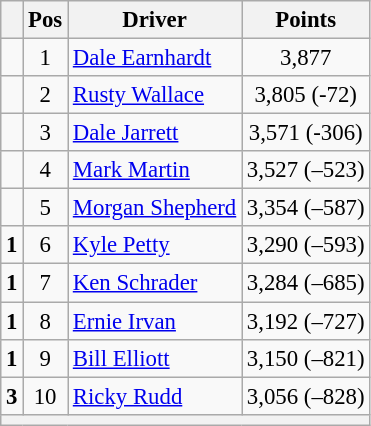<table class="wikitable" style="font-size: 95%;">
<tr>
<th></th>
<th>Pos</th>
<th>Driver</th>
<th>Points</th>
</tr>
<tr>
<td align="left"></td>
<td style="text-align:center;">1</td>
<td><a href='#'>Dale Earnhardt</a></td>
<td style="text-align:center;">3,877</td>
</tr>
<tr>
<td align="left"></td>
<td style="text-align:center;">2</td>
<td><a href='#'>Rusty Wallace</a></td>
<td style="text-align:center;">3,805 (-72)</td>
</tr>
<tr>
<td align="left"></td>
<td style="text-align:center;">3</td>
<td><a href='#'>Dale Jarrett</a></td>
<td style="text-align:center;">3,571 (-306)</td>
</tr>
<tr>
<td align="left"></td>
<td style="text-align:center;">4</td>
<td><a href='#'>Mark Martin</a></td>
<td style="text-align:center;">3,527 (–523)</td>
</tr>
<tr>
<td align="left"></td>
<td style="text-align:center;">5</td>
<td><a href='#'>Morgan Shepherd</a></td>
<td style="text-align:center;">3,354 (–587)</td>
</tr>
<tr>
<td align="left"> <strong>1</strong></td>
<td style="text-align:center;">6</td>
<td><a href='#'>Kyle Petty</a></td>
<td style="text-align:center;">3,290 (–593)</td>
</tr>
<tr>
<td align="left"> <strong>1</strong></td>
<td style="text-align:center;">7</td>
<td><a href='#'>Ken Schrader</a></td>
<td style="text-align:center;">3,284 (–685)</td>
</tr>
<tr>
<td align="left"> <strong>1</strong></td>
<td style="text-align:center;">8</td>
<td><a href='#'>Ernie Irvan</a></td>
<td style="text-align:center;">3,192 (–727)</td>
</tr>
<tr>
<td align="left"> <strong>1</strong></td>
<td style="text-align:center;">9</td>
<td><a href='#'>Bill Elliott</a></td>
<td style="text-align:center;">3,150 (–821)</td>
</tr>
<tr>
<td align="left"> <strong>3</strong></td>
<td style="text-align:center;">10</td>
<td><a href='#'>Ricky Rudd</a></td>
<td style="text-align:center;">3,056 (–828)</td>
</tr>
<tr class="sortbottom">
<th colspan="9"></th>
</tr>
</table>
